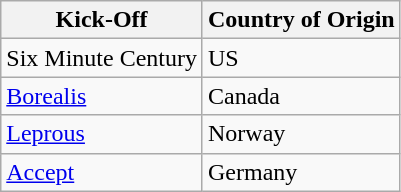<table class="wikitable">
<tr>
<th>Kick-Off</th>
<th>Country of Origin</th>
</tr>
<tr>
<td>Six Minute Century</td>
<td>US</td>
</tr>
<tr>
<td><a href='#'>Borealis</a></td>
<td>Canada</td>
</tr>
<tr>
<td><a href='#'>Leprous</a></td>
<td>Norway</td>
</tr>
<tr>
<td><a href='#'>Accept</a></td>
<td>Germany</td>
</tr>
</table>
